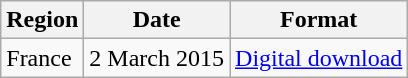<table class=wikitable>
<tr>
<th>Region</th>
<th>Date</th>
<th>Format</th>
</tr>
<tr>
<td>France</td>
<td>2 March 2015</td>
<td><a href='#'>Digital download</a></td>
</tr>
</table>
